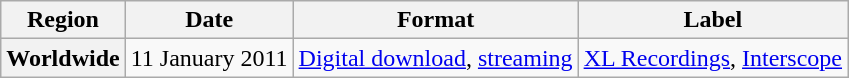<table class="wikitable plainrowheaders">
<tr>
<th scope="col">Region</th>
<th scope="col">Date</th>
<th scope="col">Format</th>
<th scope="col">Label</th>
</tr>
<tr>
<th scope="row">Worldwide</th>
<td>11 January 2011</td>
<td><a href='#'>Digital download</a>, <a href='#'>streaming</a></td>
<td><a href='#'>XL Recordings</a>, <a href='#'>Interscope</a></td>
</tr>
</table>
